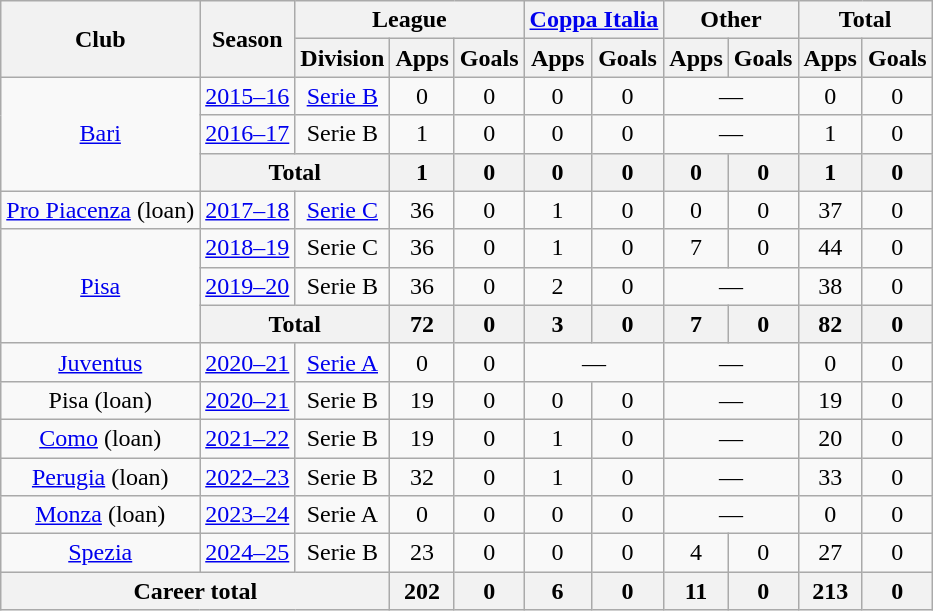<table class="wikitable" style="text-align:center">
<tr>
<th rowspan="2">Club</th>
<th rowspan="2">Season</th>
<th colspan="3">League</th>
<th colspan="2"><a href='#'>Coppa Italia</a></th>
<th colspan="2">Other</th>
<th colspan="2">Total</th>
</tr>
<tr>
<th>Division</th>
<th>Apps</th>
<th>Goals</th>
<th>Apps</th>
<th>Goals</th>
<th>Apps</th>
<th>Goals</th>
<th>Apps</th>
<th>Goals</th>
</tr>
<tr>
<td rowspan="3"><a href='#'>Bari</a></td>
<td><a href='#'>2015–16</a></td>
<td><a href='#'>Serie B</a></td>
<td>0</td>
<td>0</td>
<td>0</td>
<td>0</td>
<td colspan="2">—</td>
<td>0</td>
<td>0</td>
</tr>
<tr>
<td><a href='#'>2016–17</a></td>
<td>Serie B</td>
<td>1</td>
<td>0</td>
<td>0</td>
<td>0</td>
<td colspan="2">—</td>
<td>1</td>
<td>0</td>
</tr>
<tr>
<th colspan="2">Total</th>
<th>1</th>
<th>0</th>
<th>0</th>
<th>0</th>
<th>0</th>
<th>0</th>
<th>1</th>
<th>0</th>
</tr>
<tr>
<td><a href='#'>Pro Piacenza</a> (loan)</td>
<td><a href='#'>2017–18</a></td>
<td><a href='#'>Serie C</a></td>
<td>36</td>
<td>0</td>
<td>1</td>
<td>0</td>
<td>0</td>
<td>0</td>
<td>37</td>
<td>0</td>
</tr>
<tr>
<td rowspan="3"><a href='#'>Pisa</a></td>
<td><a href='#'>2018–19</a></td>
<td>Serie C</td>
<td>36</td>
<td>0</td>
<td>1</td>
<td>0</td>
<td>7</td>
<td>0</td>
<td>44</td>
<td>0</td>
</tr>
<tr>
<td><a href='#'>2019–20</a></td>
<td>Serie B</td>
<td>36</td>
<td>0</td>
<td>2</td>
<td>0</td>
<td colspan="2">—</td>
<td>38</td>
<td>0</td>
</tr>
<tr>
<th colspan="2">Total</th>
<th>72</th>
<th>0</th>
<th>3</th>
<th>0</th>
<th>7</th>
<th>0</th>
<th>82</th>
<th>0</th>
</tr>
<tr>
<td><a href='#'>Juventus</a></td>
<td><a href='#'>2020–21</a></td>
<td><a href='#'>Serie A</a></td>
<td>0</td>
<td>0</td>
<td colspan="2">—</td>
<td colspan="2">—</td>
<td>0</td>
<td>0</td>
</tr>
<tr>
<td>Pisa (loan)</td>
<td><a href='#'>2020–21</a></td>
<td>Serie B</td>
<td>19</td>
<td>0</td>
<td>0</td>
<td>0</td>
<td colspan="2">—</td>
<td>19</td>
<td>0</td>
</tr>
<tr>
<td><a href='#'>Como</a> (loan)</td>
<td><a href='#'>2021–22</a></td>
<td>Serie B</td>
<td>19</td>
<td>0</td>
<td>1</td>
<td>0</td>
<td colspan="2">—</td>
<td>20</td>
<td>0</td>
</tr>
<tr>
<td><a href='#'>Perugia</a> (loan)</td>
<td><a href='#'>2022–23</a></td>
<td>Serie B</td>
<td>32</td>
<td>0</td>
<td>1</td>
<td>0</td>
<td colspan="2">—</td>
<td>33</td>
<td>0</td>
</tr>
<tr>
<td><a href='#'>Monza</a> (loan)</td>
<td><a href='#'>2023–24</a></td>
<td>Serie A</td>
<td>0</td>
<td>0</td>
<td>0</td>
<td>0</td>
<td colspan="2">—</td>
<td>0</td>
<td>0</td>
</tr>
<tr>
<td><a href='#'>Spezia</a></td>
<td><a href='#'>2024–25</a></td>
<td>Serie B</td>
<td>23</td>
<td>0</td>
<td>0</td>
<td>0</td>
<td>4</td>
<td>0</td>
<td>27</td>
<td>0</td>
</tr>
<tr>
<th colspan="3">Career total</th>
<th>202</th>
<th>0</th>
<th>6</th>
<th>0</th>
<th>11</th>
<th>0</th>
<th>213</th>
<th>0</th>
</tr>
</table>
